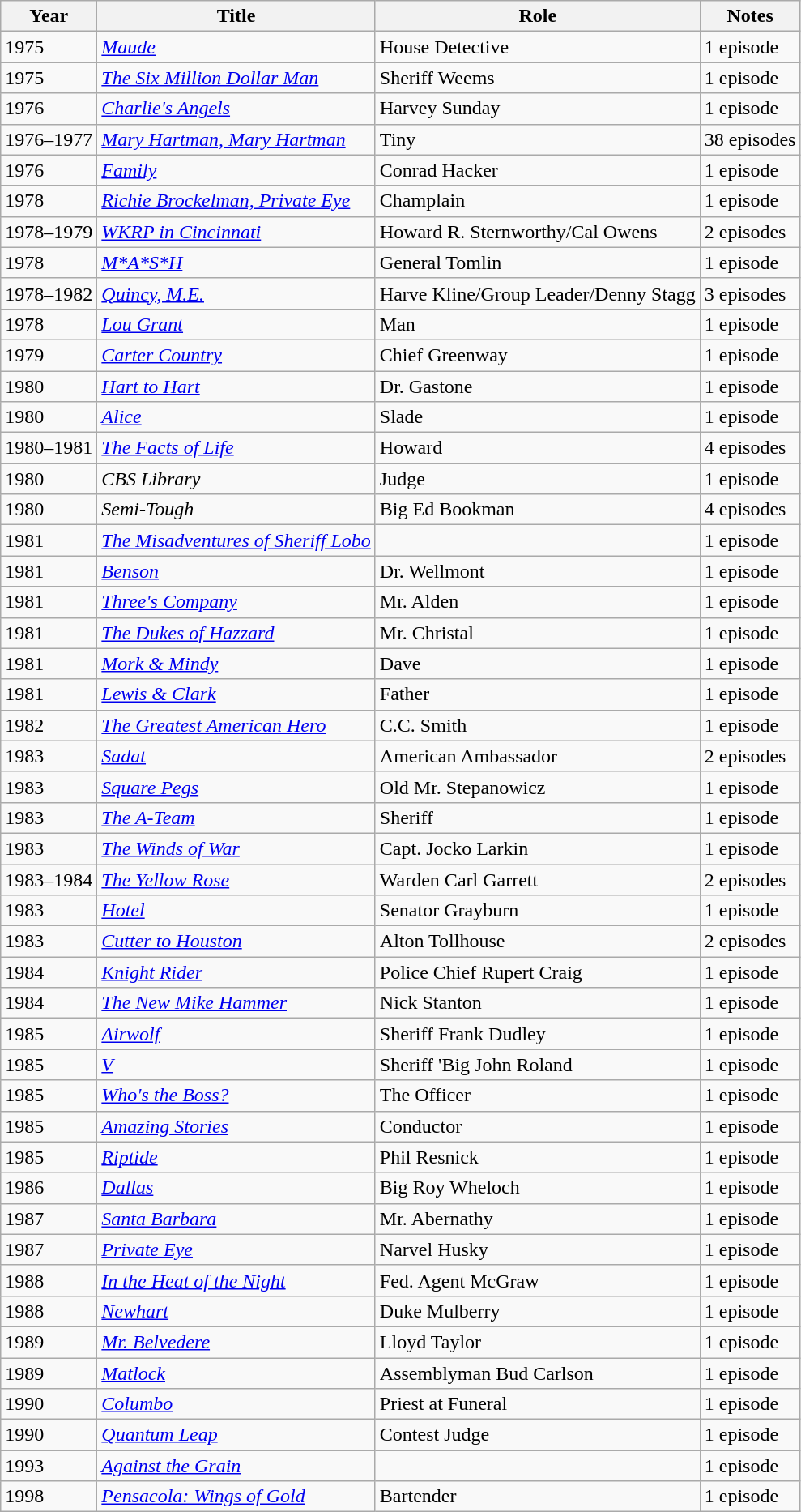<table class="wikitable">
<tr>
<th>Year</th>
<th>Title</th>
<th>Role</th>
<th>Notes</th>
</tr>
<tr>
<td>1975</td>
<td><em><a href='#'>Maude</a></em></td>
<td>House Detective</td>
<td>1 episode</td>
</tr>
<tr>
<td>1975</td>
<td><em><a href='#'>The Six Million Dollar Man</a></em></td>
<td>Sheriff Weems</td>
<td>1 episode</td>
</tr>
<tr>
<td>1976</td>
<td><em><a href='#'>Charlie's Angels</a></em></td>
<td>Harvey Sunday</td>
<td>1 episode</td>
</tr>
<tr>
<td>1976–1977</td>
<td><em><a href='#'>Mary Hartman, Mary Hartman</a></em></td>
<td>Tiny</td>
<td>38 episodes</td>
</tr>
<tr>
<td>1976</td>
<td><em><a href='#'>Family</a></em></td>
<td>Conrad Hacker</td>
<td>1 episode</td>
</tr>
<tr>
<td>1978</td>
<td><em><a href='#'>Richie Brockelman, Private Eye</a></em></td>
<td>Champlain</td>
<td>1 episode</td>
</tr>
<tr>
<td>1978–1979</td>
<td><em><a href='#'>WKRP in Cincinnati</a></em></td>
<td>Howard R. Sternworthy/Cal Owens</td>
<td>2 episodes</td>
</tr>
<tr>
<td>1978</td>
<td><em><a href='#'>M*A*S*H</a></em></td>
<td>General Tomlin</td>
<td>1 episode</td>
</tr>
<tr>
<td>1978–1982</td>
<td><em><a href='#'>Quincy, M.E.</a></em></td>
<td>Harve Kline/Group Leader/Denny Stagg</td>
<td>3 episodes</td>
</tr>
<tr>
<td>1978</td>
<td><em><a href='#'>Lou Grant</a></em></td>
<td>Man</td>
<td>1 episode</td>
</tr>
<tr>
<td>1979</td>
<td><em><a href='#'>Carter Country</a></em></td>
<td>Chief Greenway</td>
<td>1 episode</td>
</tr>
<tr>
<td>1980</td>
<td><em><a href='#'>Hart to Hart</a></em></td>
<td>Dr. Gastone</td>
<td>1 episode</td>
</tr>
<tr>
<td>1980</td>
<td><em><a href='#'>Alice</a></em></td>
<td>Slade</td>
<td>1 episode</td>
</tr>
<tr>
<td>1980–1981</td>
<td><em><a href='#'>The Facts of Life</a></em></td>
<td>Howard</td>
<td>4 episodes</td>
</tr>
<tr>
<td>1980</td>
<td><em>CBS Library</em></td>
<td>Judge</td>
<td>1 episode</td>
</tr>
<tr>
<td>1980</td>
<td><em>Semi-Tough</em></td>
<td>Big Ed Bookman</td>
<td>4 episodes</td>
</tr>
<tr>
<td>1981</td>
<td><em><a href='#'>The Misadventures of Sheriff Lobo</a></em></td>
<td></td>
<td>1 episode</td>
</tr>
<tr>
<td>1981</td>
<td><em><a href='#'>Benson</a></em></td>
<td>Dr. Wellmont</td>
<td>1 episode</td>
</tr>
<tr>
<td>1981</td>
<td><em><a href='#'>Three's Company</a></em></td>
<td>Mr. Alden</td>
<td>1 episode</td>
</tr>
<tr>
<td>1981</td>
<td><em><a href='#'>The Dukes of Hazzard</a></em></td>
<td>Mr. Christal</td>
<td>1 episode</td>
</tr>
<tr>
<td>1981</td>
<td><em><a href='#'>Mork & Mindy</a></em></td>
<td>Dave</td>
<td>1 episode</td>
</tr>
<tr>
<td>1981</td>
<td><em><a href='#'>Lewis & Clark</a></em></td>
<td>Father</td>
<td>1 episode</td>
</tr>
<tr>
<td>1982</td>
<td><em><a href='#'>The Greatest American Hero</a></em></td>
<td>C.C. Smith</td>
<td>1 episode</td>
</tr>
<tr>
<td>1983</td>
<td><em><a href='#'>Sadat</a></em></td>
<td>American Ambassador</td>
<td>2 episodes</td>
</tr>
<tr>
<td>1983</td>
<td><em><a href='#'>Square Pegs</a></em></td>
<td>Old Mr. Stepanowicz</td>
<td>1 episode</td>
</tr>
<tr>
<td>1983</td>
<td><em><a href='#'>The A-Team</a></em></td>
<td>Sheriff</td>
<td>1 episode</td>
</tr>
<tr>
<td>1983</td>
<td><em><a href='#'>The Winds of War</a></em></td>
<td>Capt. Jocko Larkin</td>
<td>1 episode</td>
</tr>
<tr>
<td>1983–1984</td>
<td><em><a href='#'>The Yellow Rose</a></em></td>
<td>Warden Carl Garrett</td>
<td>2 episodes</td>
</tr>
<tr>
<td>1983</td>
<td><em><a href='#'>Hotel</a></em></td>
<td>Senator Grayburn</td>
<td>1 episode</td>
</tr>
<tr>
<td>1983</td>
<td><em><a href='#'>Cutter to Houston</a></em></td>
<td>Alton Tollhouse</td>
<td>2 episodes</td>
</tr>
<tr>
<td>1984</td>
<td><em><a href='#'>Knight Rider</a></em></td>
<td>Police Chief Rupert Craig</td>
<td>1 episode</td>
</tr>
<tr>
<td>1984</td>
<td><em><a href='#'>The New Mike Hammer</a></em></td>
<td>Nick Stanton</td>
<td>1 episode</td>
</tr>
<tr>
<td>1985</td>
<td><em><a href='#'>Airwolf</a></em></td>
<td>Sheriff Frank Dudley</td>
<td>1 episode</td>
</tr>
<tr>
<td>1985</td>
<td><em><a href='#'>V</a></em></td>
<td>Sheriff 'Big John Roland</td>
<td>1 episode</td>
</tr>
<tr>
<td>1985</td>
<td><em><a href='#'>Who's the Boss?</a></em></td>
<td>The Officer</td>
<td>1 episode</td>
</tr>
<tr>
<td>1985</td>
<td><em><a href='#'>Amazing Stories</a></em></td>
<td>Conductor</td>
<td>1 episode</td>
</tr>
<tr>
<td>1985</td>
<td><em><a href='#'>Riptide</a></em></td>
<td>Phil Resnick</td>
<td>1 episode</td>
</tr>
<tr>
<td>1986</td>
<td><em><a href='#'>Dallas</a></em></td>
<td>Big Roy Wheloch</td>
<td>1 episode</td>
</tr>
<tr>
<td>1987</td>
<td><em><a href='#'>Santa Barbara</a></em></td>
<td>Mr. Abernathy</td>
<td>1 episode</td>
</tr>
<tr>
<td>1987</td>
<td><em><a href='#'>Private Eye</a></em></td>
<td>Narvel Husky</td>
<td>1 episode</td>
</tr>
<tr>
<td>1988</td>
<td><em><a href='#'>In the Heat of the Night</a></em></td>
<td>Fed. Agent McGraw</td>
<td>1 episode</td>
</tr>
<tr>
<td>1988</td>
<td><em><a href='#'>Newhart</a></em></td>
<td>Duke Mulberry</td>
<td>1 episode</td>
</tr>
<tr>
<td>1989</td>
<td><em><a href='#'>Mr. Belvedere</a></em></td>
<td>Lloyd Taylor</td>
<td>1 episode</td>
</tr>
<tr>
<td>1989</td>
<td><em><a href='#'>Matlock</a></em></td>
<td>Assemblyman Bud Carlson</td>
<td>1 episode</td>
</tr>
<tr>
<td>1990</td>
<td><em><a href='#'>Columbo</a></em></td>
<td>Priest at Funeral</td>
<td>1 episode</td>
</tr>
<tr>
<td>1990</td>
<td><em><a href='#'>Quantum Leap</a></em></td>
<td>Contest Judge</td>
<td>1 episode</td>
</tr>
<tr>
<td>1993</td>
<td><em><a href='#'>Against the Grain</a></em></td>
<td></td>
<td>1 episode</td>
</tr>
<tr>
<td>1998</td>
<td><em><a href='#'>Pensacola: Wings of Gold</a></em></td>
<td>Bartender</td>
<td>1 episode</td>
</tr>
</table>
